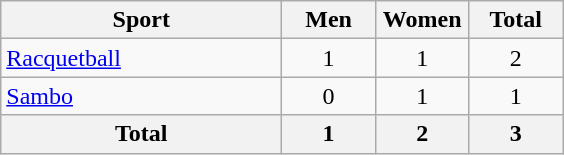<table class="wikitable sortable" style="text-align:center;">
<tr>
<th width=180>Sport</th>
<th width=55>Men</th>
<th width=55>Women</th>
<th width=55>Total</th>
</tr>
<tr>
<td align=left><a href='#'>Racquetball</a></td>
<td>1</td>
<td>1</td>
<td>2</td>
</tr>
<tr>
<td align=left><a href='#'>Sambo</a></td>
<td>0</td>
<td>1</td>
<td>1</td>
</tr>
<tr>
<th>Total</th>
<th>1</th>
<th>2</th>
<th>3</th>
</tr>
</table>
